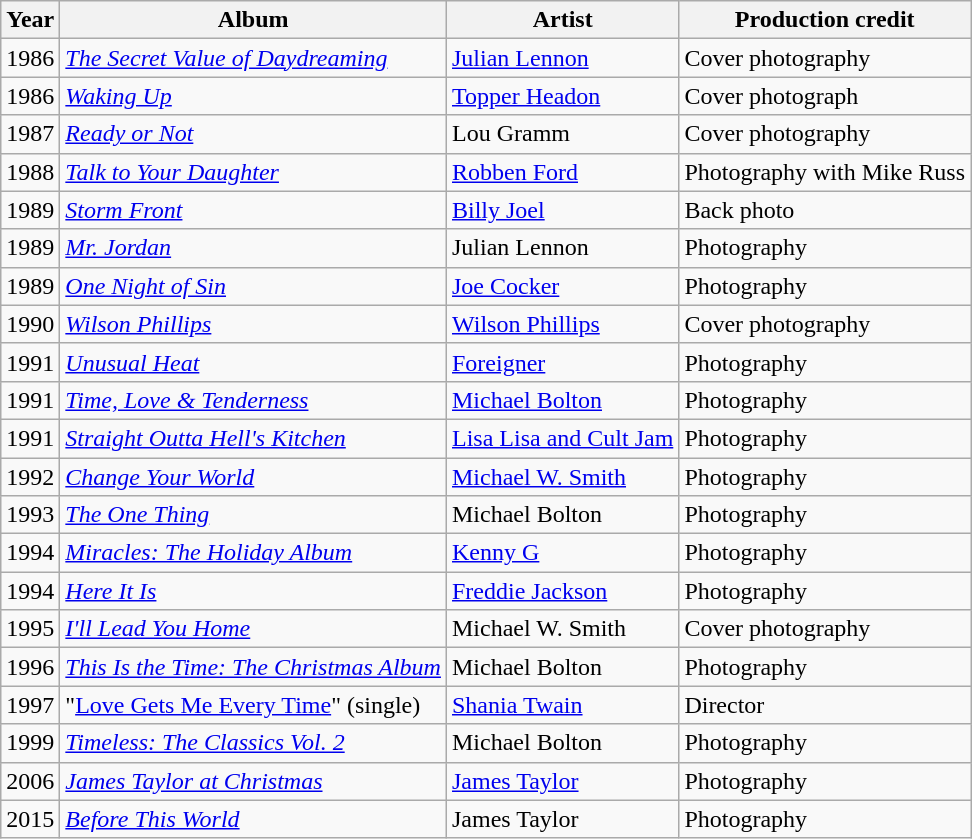<table class="wikitable">
<tr>
<th>Year</th>
<th>Album</th>
<th>Artist</th>
<th>Production credit</th>
</tr>
<tr>
<td>1986</td>
<td><em><a href='#'>The Secret Value of Daydreaming</a></em></td>
<td><a href='#'>Julian Lennon</a></td>
<td>Cover photography</td>
</tr>
<tr>
<td>1986</td>
<td><a href='#'><em>Waking Up</em></a></td>
<td><a href='#'>Topper Headon</a></td>
<td>Cover photograph</td>
</tr>
<tr>
<td>1987</td>
<td><a href='#'><em>Ready or Not</em></a></td>
<td>Lou Gramm</td>
<td>Cover photography</td>
</tr>
<tr>
<td>1988</td>
<td><em><a href='#'>Talk to Your Daughter</a></em></td>
<td><a href='#'>Robben Ford</a></td>
<td>Photography with Mike Russ</td>
</tr>
<tr>
<td>1989</td>
<td><a href='#'><em>Storm Front</em></a></td>
<td><a href='#'>Billy Joel</a></td>
<td>Back photo</td>
</tr>
<tr>
<td>1989</td>
<td><em><a href='#'>Mr. Jordan</a></em></td>
<td>Julian Lennon</td>
<td>Photography</td>
</tr>
<tr>
<td>1989</td>
<td><em><a href='#'>One Night of Sin</a></em></td>
<td><a href='#'>Joe Cocker</a></td>
<td>Photography</td>
</tr>
<tr>
<td>1990</td>
<td><a href='#'><em>Wilson Phillips</em></a></td>
<td><a href='#'>Wilson Phillips</a></td>
<td>Cover photography</td>
</tr>
<tr>
<td>1991</td>
<td><em><a href='#'>Unusual Heat</a></em></td>
<td><a href='#'>Foreigner</a></td>
<td>Photography</td>
</tr>
<tr>
<td>1991</td>
<td><em><a href='#'>Time, Love & Tenderness</a></em></td>
<td><a href='#'>Michael Bolton</a></td>
<td>Photography</td>
</tr>
<tr>
<td>1991</td>
<td><em><a href='#'>Straight Outta Hell's Kitchen</a></em></td>
<td><a href='#'>Lisa Lisa and Cult Jam</a></td>
<td>Photography</td>
</tr>
<tr>
<td>1992</td>
<td><a href='#'><em>Change Your World</em></a></td>
<td><a href='#'>Michael W. Smith</a></td>
<td>Photography</td>
</tr>
<tr>
<td>1993</td>
<td><a href='#'><em>The One Thing</em></a></td>
<td>Michael Bolton</td>
<td>Photography</td>
</tr>
<tr>
<td>1994</td>
<td><em><a href='#'>Miracles: The Holiday Album</a></em></td>
<td><a href='#'>Kenny G</a></td>
<td>Photography</td>
</tr>
<tr>
<td>1994</td>
<td><a href='#'><em>Here It Is</em></a></td>
<td><a href='#'>Freddie Jackson</a></td>
<td>Photography</td>
</tr>
<tr>
<td>1995</td>
<td><em><a href='#'>I'll Lead You Home</a></em></td>
<td>Michael W. Smith</td>
<td>Cover photography</td>
</tr>
<tr>
<td>1996</td>
<td><em><a href='#'>This Is the Time: The Christmas Album</a></em></td>
<td>Michael Bolton</td>
<td>Photography</td>
</tr>
<tr>
<td>1997</td>
<td>"<a href='#'>Love Gets Me Every Time</a>" (single)</td>
<td><a href='#'>Shania Twain</a></td>
<td>Director</td>
</tr>
<tr>
<td>1999</td>
<td><em><a href='#'>Timeless: The Classics Vol. 2</a></em></td>
<td>Michael Bolton</td>
<td>Photography</td>
</tr>
<tr>
<td>2006</td>
<td><em><a href='#'>James Taylor at Christmas</a></em></td>
<td><a href='#'>James Taylor</a></td>
<td>Photography</td>
</tr>
<tr>
<td>2015</td>
<td><em><a href='#'>Before This World</a></em></td>
<td>James Taylor</td>
<td>Photography</td>
</tr>
</table>
